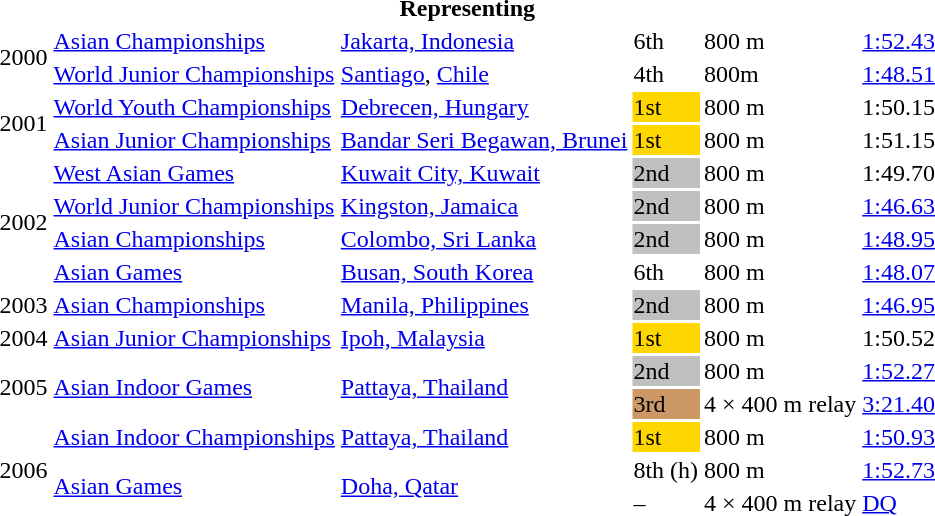<table>
<tr>
<th colspan="6">Representing </th>
</tr>
<tr>
<td rowspan=2>2000</td>
<td><a href='#'>Asian Championships</a></td>
<td><a href='#'>Jakarta, Indonesia</a></td>
<td>6th</td>
<td>800 m</td>
<td><a href='#'>1:52.43</a></td>
</tr>
<tr>
<td><a href='#'>World Junior Championships</a></td>
<td><a href='#'>Santiago</a>, <a href='#'>Chile</a></td>
<td>4th</td>
<td>800m</td>
<td><a href='#'>1:48.51</a></td>
</tr>
<tr>
<td rowspan=2>2001</td>
<td><a href='#'>World Youth Championships</a></td>
<td><a href='#'>Debrecen, Hungary</a></td>
<td bgcolor=gold>1st</td>
<td>800 m</td>
<td>1:50.15</td>
</tr>
<tr>
<td><a href='#'>Asian Junior Championships</a></td>
<td><a href='#'>Bandar Seri Begawan, Brunei</a></td>
<td bgcolor=gold>1st</td>
<td>800 m</td>
<td>1:51.15</td>
</tr>
<tr>
<td rowspan=4>2002</td>
<td><a href='#'>West Asian Games</a></td>
<td><a href='#'>Kuwait City, Kuwait</a></td>
<td bgcolor=silver>2nd</td>
<td>800 m</td>
<td>1:49.70</td>
</tr>
<tr>
<td><a href='#'>World Junior Championships</a></td>
<td><a href='#'>Kingston, Jamaica</a></td>
<td bgcolor=silver>2nd</td>
<td>800 m</td>
<td><a href='#'>1:46.63</a></td>
</tr>
<tr>
<td><a href='#'>Asian Championships</a></td>
<td><a href='#'>Colombo, Sri Lanka</a></td>
<td bgcolor=silver>2nd</td>
<td>800 m</td>
<td><a href='#'>1:48.95</a></td>
</tr>
<tr>
<td><a href='#'>Asian Games</a></td>
<td><a href='#'>Busan, South Korea</a></td>
<td>6th</td>
<td>800 m</td>
<td><a href='#'>1:48.07</a></td>
</tr>
<tr>
<td>2003</td>
<td><a href='#'>Asian Championships</a></td>
<td><a href='#'>Manila, Philippines</a></td>
<td bgcolor=silver>2nd</td>
<td>800 m</td>
<td><a href='#'>1:46.95</a></td>
</tr>
<tr>
<td>2004</td>
<td><a href='#'>Asian Junior Championships</a></td>
<td><a href='#'>Ipoh, Malaysia</a></td>
<td bgcolor=gold>1st</td>
<td>800 m</td>
<td>1:50.52</td>
</tr>
<tr>
<td rowspan=2>2005</td>
<td rowspan=2><a href='#'>Asian Indoor Games</a></td>
<td rowspan=2><a href='#'>Pattaya, Thailand</a></td>
<td bgcolor=silver>2nd</td>
<td>800 m</td>
<td><a href='#'>1:52.27</a></td>
</tr>
<tr>
<td bgcolor=cc9966>3rd</td>
<td>4 × 400 m relay</td>
<td><a href='#'>3:21.40</a></td>
</tr>
<tr>
<td rowspan=3>2006</td>
<td><a href='#'>Asian Indoor Championships</a></td>
<td><a href='#'>Pattaya, Thailand</a></td>
<td bgcolor=gold>1st</td>
<td>800 m</td>
<td><a href='#'>1:50.93</a></td>
</tr>
<tr>
<td rowspan=2><a href='#'>Asian Games</a></td>
<td rowspan=2><a href='#'>Doha, Qatar</a></td>
<td>8th (h)</td>
<td>800 m</td>
<td><a href='#'>1:52.73</a></td>
</tr>
<tr>
<td>–</td>
<td>4 × 400 m relay</td>
<td><a href='#'>DQ</a></td>
</tr>
</table>
